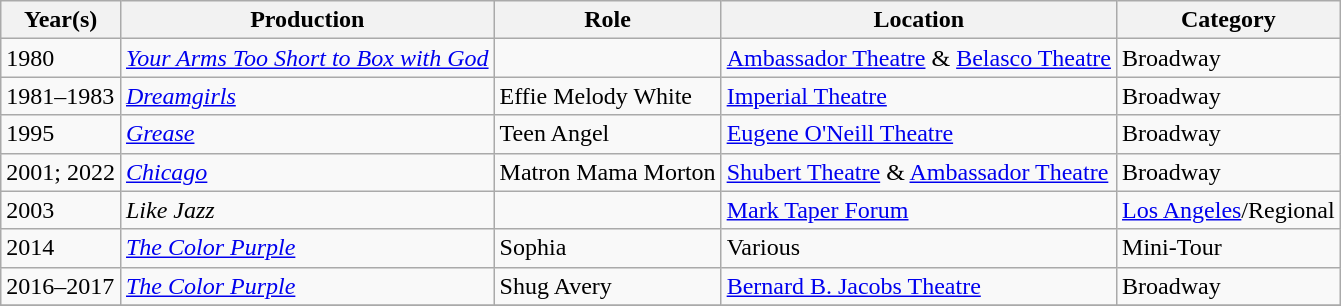<table class="wikitable">
<tr>
<th>Year(s)</th>
<th>Production</th>
<th>Role</th>
<th>Location</th>
<th>Category</th>
</tr>
<tr>
<td>1980</td>
<td><em><a href='#'>Your Arms Too Short to Box with God</a></em></td>
<td></td>
<td><a href='#'>Ambassador Theatre</a> & <a href='#'>Belasco Theatre</a></td>
<td>Broadway</td>
</tr>
<tr>
<td>1981–1983</td>
<td><em><a href='#'>Dreamgirls</a></em></td>
<td>Effie Melody White</td>
<td><a href='#'>Imperial Theatre</a></td>
<td>Broadway</td>
</tr>
<tr>
<td>1995</td>
<td><em><a href='#'>Grease</a></em></td>
<td>Teen Angel</td>
<td><a href='#'>Eugene O'Neill Theatre</a></td>
<td>Broadway</td>
</tr>
<tr>
<td>2001; 2022</td>
<td><em><a href='#'>Chicago</a></em></td>
<td>Matron Mama Morton</td>
<td><a href='#'>Shubert Theatre</a> & <a href='#'>Ambassador Theatre</a></td>
<td>Broadway</td>
</tr>
<tr>
<td>2003</td>
<td><em>Like Jazz</em></td>
<td></td>
<td><a href='#'>Mark Taper Forum</a></td>
<td><a href='#'>Los Angeles</a>/Regional</td>
</tr>
<tr>
<td>2014</td>
<td><em><a href='#'>The Color Purple</a></em></td>
<td>Sophia</td>
<td>Various</td>
<td>Mini-Tour</td>
</tr>
<tr>
<td>2016–2017</td>
<td><em><a href='#'>The Color Purple</a></em></td>
<td>Shug Avery</td>
<td><a href='#'>Bernard B. Jacobs Theatre</a></td>
<td>Broadway</td>
</tr>
<tr>
</tr>
</table>
